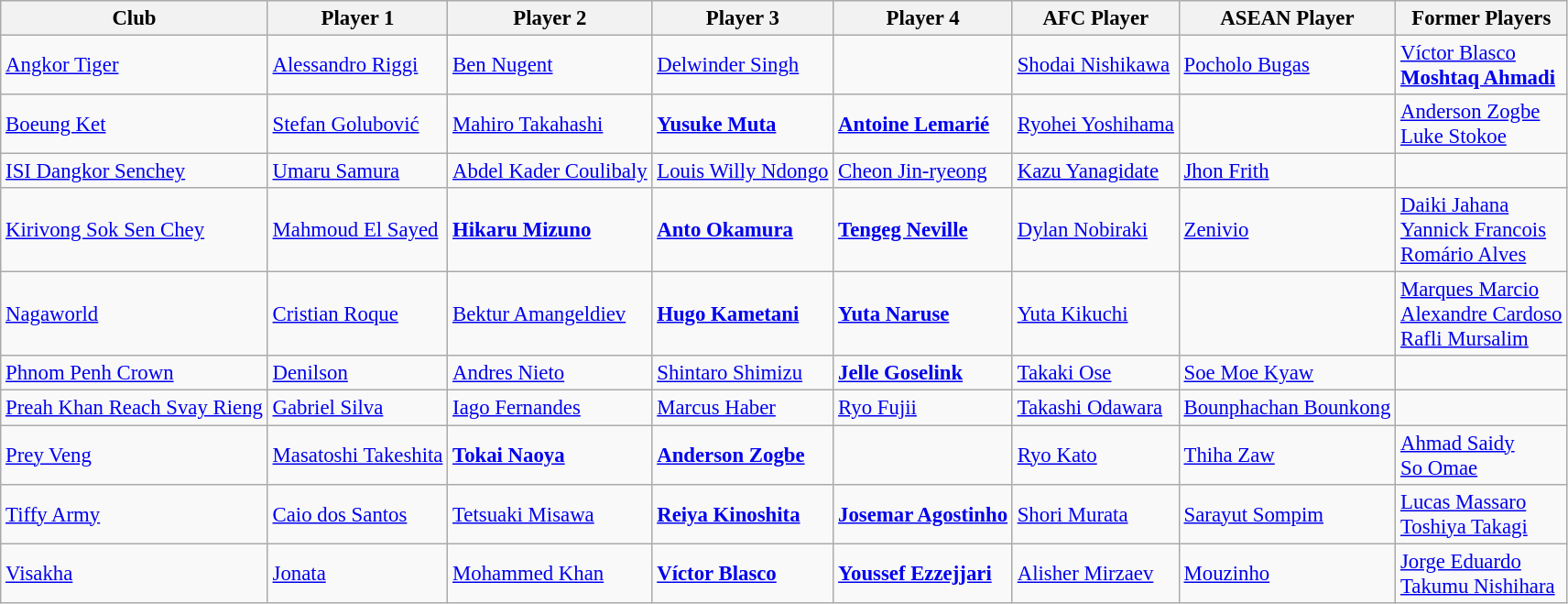<table class="wikitable" style="font-size:95%;">
<tr>
<th>Club</th>
<th>Player 1</th>
<th>Player 2</th>
<th>Player 3</th>
<th>Player 4</th>
<th>AFC Player</th>
<th>ASEAN Player</th>
<th>Former Players</th>
</tr>
<tr>
<td><a href='#'>Angkor Tiger</a></td>
<td> <a href='#'>Alessandro Riggi</a></td>
<td> <a href='#'>Ben Nugent</a></td>
<td> <a href='#'>Delwinder Singh</a></td>
<td></td>
<td> <a href='#'>Shodai Nishikawa</a></td>
<td> <a href='#'>Pocholo Bugas</a></td>
<td> <a href='#'>Víctor Blasco</a><br> <strong><a href='#'>Moshtaq Ahmadi</a></strong></td>
</tr>
<tr>
<td><a href='#'>Boeung Ket</a></td>
<td> <a href='#'>Stefan Golubović</a></td>
<td> <a href='#'>Mahiro Takahashi</a></td>
<td> <strong><a href='#'>Yusuke Muta</a></strong></td>
<td> <strong><a href='#'>Antoine Lemarié</a></strong></td>
<td> <a href='#'>Ryohei Yoshihama</a></td>
<td></td>
<td> <a href='#'>Anderson Zogbe</a><br> <a href='#'>Luke Stokoe</a></td>
</tr>
<tr>
<td><a href='#'>ISI Dangkor Senchey</a></td>
<td> <a href='#'>Umaru Samura</a></td>
<td> <a href='#'>Abdel Kader Coulibaly</a></td>
<td> <a href='#'>Louis Willy Ndongo</a></td>
<td> <a href='#'>Cheon Jin-ryeong</a></td>
<td> <a href='#'>Kazu Yanagidate</a></td>
<td> <a href='#'>Jhon Frith</a></td>
<td></td>
</tr>
<tr>
<td><a href='#'>Kirivong Sok Sen Chey</a></td>
<td> <a href='#'>Mahmoud El Sayed</a></td>
<td> <strong><a href='#'>Hikaru Mizuno</a></strong></td>
<td> <strong><a href='#'>Anto Okamura</a></strong></td>
<td> <strong><a href='#'>Tengeg Neville</a></strong></td>
<td> <a href='#'>Dylan Nobiraki</a></td>
<td> <a href='#'>Zenivio</a></td>
<td> <a href='#'>Daiki Jahana</a><br> <a href='#'>Yannick Francois</a><br> <a href='#'>Romário Alves</a></td>
</tr>
<tr>
<td><a href='#'>Nagaworld</a></td>
<td> <a href='#'>Cristian Roque</a></td>
<td> <a href='#'>Bektur Amangeldiev</a></td>
<td> <strong><a href='#'>Hugo Kametani</a></strong></td>
<td> <strong><a href='#'>Yuta Naruse</a></strong></td>
<td> <a href='#'>Yuta Kikuchi</a></td>
<td></td>
<td> <a href='#'>Marques Marcio</a><br> <a href='#'>Alexandre Cardoso</a><br> <a href='#'>Rafli Mursalim</a></td>
</tr>
<tr>
<td><a href='#'>Phnom Penh Crown</a></td>
<td> <a href='#'>Denilson</a></td>
<td> <a href='#'>Andres Nieto</a></td>
<td> <a href='#'>Shintaro Shimizu</a></td>
<td> <strong><a href='#'>Jelle Goselink</a></strong></td>
<td> <a href='#'>Takaki Ose</a></td>
<td> <a href='#'>Soe Moe Kyaw</a></td>
<td></td>
</tr>
<tr>
<td><a href='#'>Preah Khan Reach Svay Rieng</a></td>
<td> <a href='#'>Gabriel Silva</a></td>
<td> <a href='#'>Iago Fernandes</a></td>
<td> <a href='#'>Marcus Haber</a></td>
<td> <a href='#'>Ryo Fujii</a></td>
<td> <a href='#'>Takashi Odawara</a></td>
<td> <a href='#'>Bounphachan Bounkong</a></td>
<td></td>
</tr>
<tr>
<td><a href='#'>Prey Veng</a></td>
<td> <a href='#'>Masatoshi Takeshita</a></td>
<td> <strong><a href='#'>Tokai Naoya</a></strong></td>
<td> <strong><a href='#'>Anderson Zogbe</a></strong></td>
<td></td>
<td> <a href='#'>Ryo Kato</a></td>
<td> <a href='#'>Thiha Zaw</a></td>
<td> <a href='#'>Ahmad Saidy</a><br> <a href='#'>So Omae</a></td>
</tr>
<tr>
<td><a href='#'>Tiffy Army</a></td>
<td> <a href='#'>Caio dos Santos</a></td>
<td> <a href='#'>Tetsuaki Misawa</a></td>
<td> <strong><a href='#'>Reiya Kinoshita</a></strong></td>
<td> <strong><a href='#'>Josemar Agostinho</a></strong></td>
<td> <a href='#'>Shori Murata</a></td>
<td> <a href='#'>Sarayut Sompim</a></td>
<td> <a href='#'>Lucas Massaro</a><br> <a href='#'>Toshiya Takagi</a></td>
</tr>
<tr>
<td><a href='#'>Visakha</a></td>
<td> <a href='#'>Jonata</a></td>
<td><a href='#'>Mohammed Khan</a></td>
<td> <strong><a href='#'>Víctor Blasco</a></strong></td>
<td> <strong><a href='#'>Youssef Ezzejjari</a></strong></td>
<td> <a href='#'>Alisher Mirzaev</a></td>
<td> <a href='#'>Mouzinho</a></td>
<td> <a href='#'>Jorge Eduardo</a><br> <a href='#'>Takumu Nishihara</a></td>
</tr>
</table>
